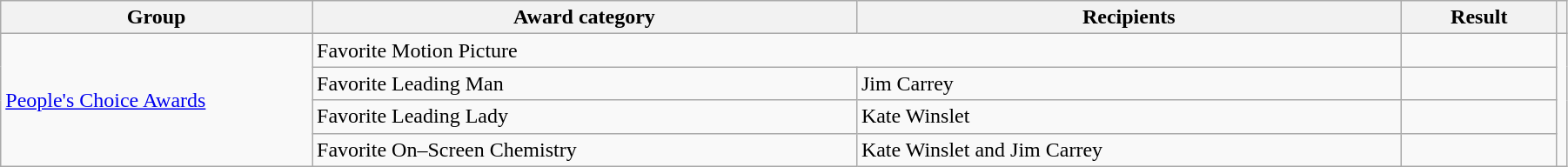<table class="wikitable" width="95%" cellpadding="5">
<tr>
<th width="20%">Group</th>
<th width="35%">Award category</th>
<th width="35%">Recipients</th>
<th width="10%">Result</th>
<th scope="col" class="unsortable"></th>
</tr>
<tr>
<td rowspan=4><a href='#'>People's Choice Awards</a></td>
<td colspan=2>Favorite Motion Picture</td>
<td></td>
<td rowspan=4 style="text-align:center;"><br></td>
</tr>
<tr>
<td>Favorite Leading Man</td>
<td>Jim Carrey</td>
<td></td>
</tr>
<tr>
<td>Favorite Leading Lady</td>
<td>Kate Winslet</td>
<td></td>
</tr>
<tr>
<td>Favorite On–Screen Chemistry</td>
<td>Kate Winslet and Jim Carrey</td>
<td></td>
</tr>
</table>
